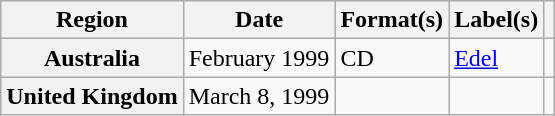<table class="wikitable plainrowheaders">
<tr>
<th scope="col">Region</th>
<th scope="col">Date</th>
<th scope="col">Format(s)</th>
<th scope="col">Label(s)</th>
<th scope="col"></th>
</tr>
<tr>
<th scope="row">Australia</th>
<td>February 1999</td>
<td>CD</td>
<td><a href='#'>Edel</a></td>
<td></td>
</tr>
<tr>
<th scope="row">United Kingdom</th>
<td>March 8, 1999</td>
<td></td>
<td></td>
<td></td>
</tr>
</table>
